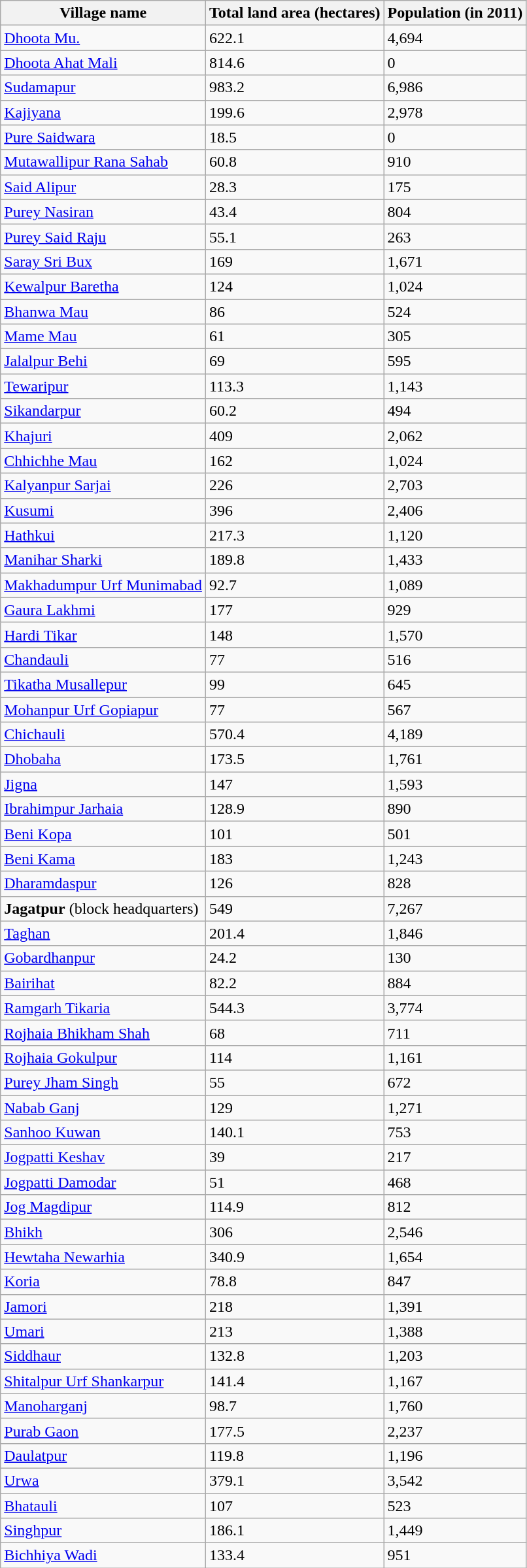<table class="wikitable sortable">
<tr>
<th>Village name</th>
<th>Total land area (hectares)</th>
<th>Population (in 2011)</th>
</tr>
<tr>
<td><a href='#'>Dhoota Mu.</a></td>
<td>622.1</td>
<td>4,694</td>
</tr>
<tr>
<td><a href='#'>Dhoota Ahat Mali</a></td>
<td>814.6</td>
<td>0</td>
</tr>
<tr>
<td><a href='#'>Sudamapur</a></td>
<td>983.2</td>
<td>6,986</td>
</tr>
<tr>
<td><a href='#'>Kajiyana</a></td>
<td>199.6</td>
<td>2,978</td>
</tr>
<tr>
<td><a href='#'>Pure Saidwara</a></td>
<td>18.5</td>
<td>0</td>
</tr>
<tr>
<td><a href='#'>Mutawallipur Rana Sahab</a></td>
<td>60.8</td>
<td>910</td>
</tr>
<tr>
<td><a href='#'>Said Alipur</a></td>
<td>28.3</td>
<td>175</td>
</tr>
<tr>
<td><a href='#'>Purey Nasiran</a></td>
<td>43.4</td>
<td>804</td>
</tr>
<tr>
<td><a href='#'>Purey Said Raju</a></td>
<td>55.1</td>
<td>263</td>
</tr>
<tr>
<td><a href='#'>Saray Sri Bux</a></td>
<td>169</td>
<td>1,671</td>
</tr>
<tr>
<td><a href='#'>Kewalpur Baretha</a></td>
<td>124</td>
<td>1,024</td>
</tr>
<tr>
<td><a href='#'>Bhanwa Mau</a></td>
<td>86</td>
<td>524</td>
</tr>
<tr>
<td><a href='#'>Mame Mau</a></td>
<td>61</td>
<td>305</td>
</tr>
<tr>
<td><a href='#'>Jalalpur Behi</a></td>
<td>69</td>
<td>595</td>
</tr>
<tr>
<td><a href='#'>Tewaripur</a></td>
<td>113.3</td>
<td>1,143</td>
</tr>
<tr>
<td><a href='#'>Sikandarpur</a></td>
<td>60.2</td>
<td>494</td>
</tr>
<tr>
<td><a href='#'>Khajuri</a></td>
<td>409</td>
<td>2,062</td>
</tr>
<tr>
<td><a href='#'>Chhichhe Mau</a></td>
<td>162</td>
<td>1,024</td>
</tr>
<tr>
<td><a href='#'>Kalyanpur Sarjai</a></td>
<td>226</td>
<td>2,703</td>
</tr>
<tr>
<td><a href='#'>Kusumi</a></td>
<td>396</td>
<td>2,406</td>
</tr>
<tr>
<td><a href='#'>Hathkui</a></td>
<td>217.3</td>
<td>1,120</td>
</tr>
<tr>
<td><a href='#'>Manihar Sharki</a></td>
<td>189.8</td>
<td>1,433</td>
</tr>
<tr>
<td><a href='#'>Makhadumpur Urf Munimabad</a></td>
<td>92.7</td>
<td>1,089</td>
</tr>
<tr>
<td><a href='#'>Gaura Lakhmi</a></td>
<td>177</td>
<td>929</td>
</tr>
<tr>
<td><a href='#'>Hardi Tikar</a></td>
<td>148</td>
<td>1,570</td>
</tr>
<tr>
<td><a href='#'>Chandauli</a></td>
<td>77</td>
<td>516</td>
</tr>
<tr>
<td><a href='#'>Tikatha Musallepur</a></td>
<td>99</td>
<td>645</td>
</tr>
<tr>
<td><a href='#'>Mohanpur Urf Gopiapur</a></td>
<td>77</td>
<td>567</td>
</tr>
<tr>
<td><a href='#'>Chichauli</a></td>
<td>570.4</td>
<td>4,189</td>
</tr>
<tr>
<td><a href='#'>Dhobaha</a></td>
<td>173.5</td>
<td>1,761</td>
</tr>
<tr>
<td><a href='#'>Jigna</a></td>
<td>147</td>
<td>1,593</td>
</tr>
<tr>
<td><a href='#'>Ibrahimpur Jarhaia</a></td>
<td>128.9</td>
<td>890</td>
</tr>
<tr>
<td><a href='#'>Beni Kopa</a></td>
<td>101</td>
<td>501</td>
</tr>
<tr>
<td><a href='#'>Beni Kama</a></td>
<td>183</td>
<td>1,243</td>
</tr>
<tr>
<td><a href='#'>Dharamdaspur</a></td>
<td>126</td>
<td>828</td>
</tr>
<tr>
<td><strong>Jagatpur</strong> (block headquarters)</td>
<td>549</td>
<td>7,267</td>
</tr>
<tr>
<td><a href='#'>Taghan</a></td>
<td>201.4</td>
<td>1,846</td>
</tr>
<tr>
<td><a href='#'>Gobardhanpur</a></td>
<td>24.2</td>
<td>130</td>
</tr>
<tr>
<td><a href='#'>Bairihat</a></td>
<td>82.2</td>
<td>884</td>
</tr>
<tr>
<td><a href='#'>Ramgarh Tikaria</a></td>
<td>544.3</td>
<td>3,774</td>
</tr>
<tr>
<td><a href='#'>Rojhaia Bhikham Shah</a></td>
<td>68</td>
<td>711</td>
</tr>
<tr>
<td><a href='#'>Rojhaia Gokulpur</a></td>
<td>114</td>
<td>1,161</td>
</tr>
<tr>
<td><a href='#'>Purey Jham Singh</a></td>
<td>55</td>
<td>672</td>
</tr>
<tr>
<td><a href='#'>Nabab Ganj</a></td>
<td>129</td>
<td>1,271</td>
</tr>
<tr>
<td><a href='#'>Sanhoo Kuwan</a></td>
<td>140.1</td>
<td>753</td>
</tr>
<tr>
<td><a href='#'>Jogpatti Keshav</a></td>
<td>39</td>
<td>217</td>
</tr>
<tr>
<td><a href='#'>Jogpatti Damodar</a></td>
<td>51</td>
<td>468</td>
</tr>
<tr>
<td><a href='#'>Jog Magdipur</a></td>
<td>114.9</td>
<td>812</td>
</tr>
<tr>
<td><a href='#'>Bhikh</a></td>
<td>306</td>
<td>2,546</td>
</tr>
<tr>
<td><a href='#'>Hewtaha Newarhia</a></td>
<td>340.9</td>
<td>1,654</td>
</tr>
<tr>
<td><a href='#'>Koria</a></td>
<td>78.8</td>
<td>847</td>
</tr>
<tr>
<td><a href='#'>Jamori</a></td>
<td>218</td>
<td>1,391</td>
</tr>
<tr>
<td><a href='#'>Umari</a></td>
<td>213</td>
<td>1,388</td>
</tr>
<tr>
<td><a href='#'>Siddhaur</a></td>
<td>132.8</td>
<td>1,203</td>
</tr>
<tr>
<td><a href='#'>Shitalpur Urf Shankarpur</a></td>
<td>141.4</td>
<td>1,167</td>
</tr>
<tr>
<td><a href='#'>Manoharganj</a></td>
<td>98.7</td>
<td>1,760</td>
</tr>
<tr>
<td><a href='#'>Purab Gaon</a></td>
<td>177.5</td>
<td>2,237</td>
</tr>
<tr>
<td><a href='#'>Daulatpur</a></td>
<td>119.8</td>
<td>1,196</td>
</tr>
<tr>
<td><a href='#'>Urwa</a></td>
<td>379.1</td>
<td>3,542</td>
</tr>
<tr>
<td><a href='#'>Bhatauli</a></td>
<td>107</td>
<td>523</td>
</tr>
<tr>
<td><a href='#'>Singhpur</a></td>
<td>186.1</td>
<td>1,449</td>
</tr>
<tr>
<td><a href='#'>Bichhiya Wadi</a></td>
<td>133.4</td>
<td>951</td>
</tr>
</table>
